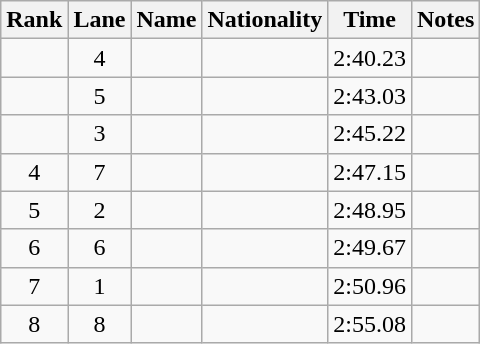<table class="wikitable sortable" style="text-align:center">
<tr>
<th>Rank</th>
<th>Lane</th>
<th>Name</th>
<th>Nationality</th>
<th>Time</th>
<th>Notes</th>
</tr>
<tr>
<td></td>
<td>4</td>
<td align=left></td>
<td align=left></td>
<td>2:40.23</td>
<td></td>
</tr>
<tr>
<td></td>
<td>5</td>
<td align=left></td>
<td align=left></td>
<td>2:43.03</td>
<td></td>
</tr>
<tr>
<td></td>
<td>3</td>
<td align=left></td>
<td align=left></td>
<td>2:45.22</td>
<td></td>
</tr>
<tr>
<td>4</td>
<td>7</td>
<td align=left></td>
<td align=left></td>
<td>2:47.15</td>
<td></td>
</tr>
<tr>
<td>5</td>
<td>2</td>
<td align=left></td>
<td align=left></td>
<td>2:48.95</td>
<td></td>
</tr>
<tr>
<td>6</td>
<td>6</td>
<td align=left></td>
<td align=left></td>
<td>2:49.67</td>
<td></td>
</tr>
<tr>
<td>7</td>
<td>1</td>
<td align=left></td>
<td align=left></td>
<td>2:50.96</td>
<td></td>
</tr>
<tr>
<td>8</td>
<td>8</td>
<td align=left></td>
<td align=left></td>
<td>2:55.08</td>
<td></td>
</tr>
</table>
